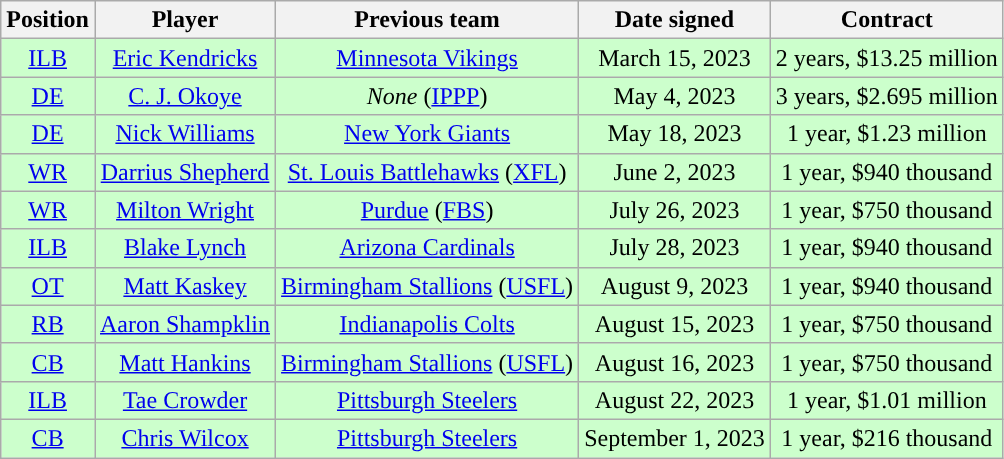<table class="wikitable" style="text-align:center">
<tr>
<th>Position</th>
<th>Player</th>
<th>Previous team</th>
<th>Date signed</th>
<th>Contract</th>
</tr>
<tr style="background:#cfc">
<td><a href='#'>ILB</a></td>
<td><a href='#'>Eric Kendricks</a></td>
<td><a href='#'>Minnesota Vikings</a></td>
<td>March 15, 2023</td>
<td>2 years, $13.25 million</td>
</tr>
<tr style="background:#cfc">
<td><a href='#'>DE</a></td>
<td><a href='#'>C. J. Okoye</a></td>
<td><em>None</em> (<a href='#'>IPPP</a>)</td>
<td>May 4, 2023</td>
<td>3 years, $2.695 million</td>
</tr>
<tr style="background:#cfc">
<td><a href='#'>DE</a></td>
<td><a href='#'>Nick Williams</a></td>
<td><a href='#'>New York Giants</a></td>
<td>May 18, 2023</td>
<td>1 year, $1.23 million</td>
</tr>
<tr style="background:#cfc">
<td><a href='#'>WR</a></td>
<td><a href='#'>Darrius Shepherd</a></td>
<td><a href='#'>St. Louis Battlehawks</a> (<a href='#'>XFL</a>)</td>
<td>June 2, 2023</td>
<td>1 year, $940 thousand</td>
</tr>
<tr style="background:#cfc">
<td><a href='#'>WR</a></td>
<td><a href='#'>Milton Wright</a></td>
<td><a href='#'>Purdue</a> (<a href='#'>FBS</a>)</td>
<td>July 26, 2023</td>
<td>1 year, $750 thousand</td>
</tr>
<tr style="background:#cfc">
<td><a href='#'>ILB</a></td>
<td><a href='#'>Blake Lynch</a></td>
<td><a href='#'>Arizona Cardinals</a></td>
<td>July 28, 2023</td>
<td>1 year, $940 thousand</td>
</tr>
<tr style="background:#cfc">
<td><a href='#'>OT</a></td>
<td><a href='#'>Matt Kaskey</a></td>
<td><a href='#'>Birmingham Stallions</a> (<a href='#'>USFL</a>)</td>
<td>August 9, 2023</td>
<td>1 year, $940 thousand</td>
</tr>
<tr style="background:#cfc">
<td><a href='#'>RB</a></td>
<td><a href='#'>Aaron Shampklin</a></td>
<td><a href='#'>Indianapolis Colts</a></td>
<td>August 15, 2023</td>
<td>1 year, $750 thousand</td>
</tr>
<tr style="background:#cfc">
<td><a href='#'>CB</a></td>
<td><a href='#'>Matt Hankins</a></td>
<td><a href='#'>Birmingham Stallions</a> (<a href='#'>USFL</a>)</td>
<td>August 16, 2023</td>
<td>1 year, $750 thousand</td>
</tr>
<tr style="background:#cfc">
<td><a href='#'>ILB</a></td>
<td><a href='#'>Tae Crowder</a></td>
<td><a href='#'>Pittsburgh Steelers</a></td>
<td>August 22, 2023</td>
<td>1 year, $1.01 million</td>
</tr>
<tr style="background:#cfc">
<td><a href='#'>CB</a></td>
<td><a href='#'>Chris Wilcox</a></td>
<td><a href='#'>Pittsburgh Steelers</a></td>
<td>September 1, 2023</td>
<td>1 year, $216 thousand</td>
</tr>
</table>
